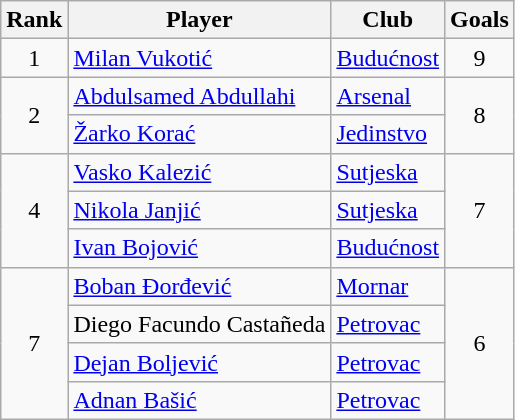<table class="wikitable" style="text-align:center;">
<tr>
<th>Rank</th>
<th>Player</th>
<th>Club</th>
<th>Goals</th>
</tr>
<tr>
<td>1</td>
<td align="left"> <a href='#'>Milan Vukotić</a></td>
<td align="left"><a href='#'>Budućnost</a></td>
<td>9</td>
</tr>
<tr>
<td rowspan="2">2</td>
<td align="left"> <a href='#'>Abdulsamed Abdullahi</a></td>
<td align="left"><a href='#'>Arsenal</a></td>
<td rowspan="2">8</td>
</tr>
<tr>
<td align="left"> <a href='#'>Žarko Korać</a></td>
<td align="left"><a href='#'>Jedinstvo</a></td>
</tr>
<tr>
<td rowspan="3">4</td>
<td align="left"> <a href='#'>Vasko Kalezić</a></td>
<td align="left"><a href='#'>Sutjeska</a></td>
<td rowspan="3">7</td>
</tr>
<tr>
<td align="left"> <a href='#'>Nikola Janjić</a></td>
<td align="left"><a href='#'>Sutjeska</a></td>
</tr>
<tr>
<td align="left"> <a href='#'>Ivan Bojović</a></td>
<td align="left"><a href='#'>Budućnost</a></td>
</tr>
<tr>
<td rowspan="4">7</td>
<td align="left"> <a href='#'>Boban Đorđević</a></td>
<td align="left"><a href='#'>Mornar</a></td>
<td rowspan="4">6</td>
</tr>
<tr>
<td align="left"> Diego Facundo Castañeda</td>
<td align="left"><a href='#'>Petrovac</a></td>
</tr>
<tr>
<td align="left"> <a href='#'>Dejan Boljević</a></td>
<td align="left"><a href='#'>Petrovac</a></td>
</tr>
<tr>
<td align="left"> <a href='#'>Adnan Bašić</a></td>
<td align="left"><a href='#'>Petrovac</a></td>
</tr>
</table>
